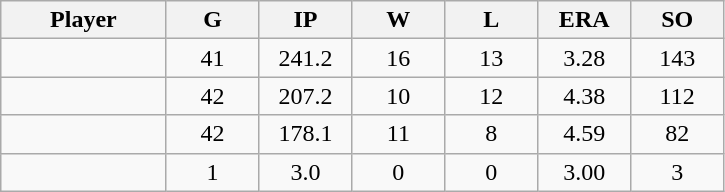<table class="wikitable sortable">
<tr>
<th bgcolor="#DDDDFF" width="16%">Player</th>
<th bgcolor="#DDDDFF" width="9%">G</th>
<th bgcolor="#DDDDFF" width="9%">IP</th>
<th bgcolor="#DDDDFF" width="9%">W</th>
<th bgcolor="#DDDDFF" width="9%">L</th>
<th bgcolor="#DDDDFF" width="9%">ERA</th>
<th bgcolor="#DDDDFF" width="9%">SO</th>
</tr>
<tr align="center">
<td></td>
<td>41</td>
<td>241.2</td>
<td>16</td>
<td>13</td>
<td>3.28</td>
<td>143</td>
</tr>
<tr align="center">
<td></td>
<td>42</td>
<td>207.2</td>
<td>10</td>
<td>12</td>
<td>4.38</td>
<td>112</td>
</tr>
<tr align="center">
<td></td>
<td>42</td>
<td>178.1</td>
<td>11</td>
<td>8</td>
<td>4.59</td>
<td>82</td>
</tr>
<tr align="center">
<td></td>
<td>1</td>
<td>3.0</td>
<td>0</td>
<td>0</td>
<td>3.00</td>
<td>3</td>
</tr>
</table>
